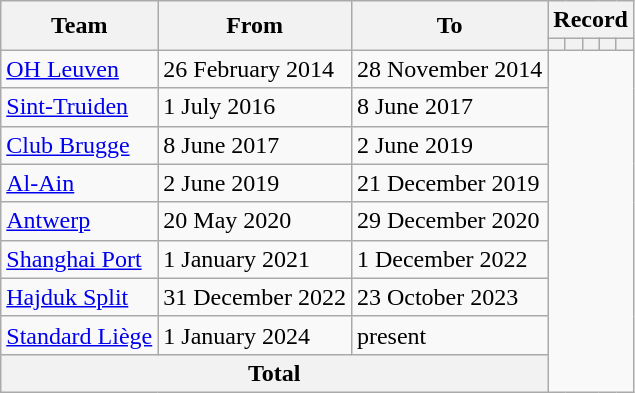<table class=wikitable style="text-align: center">
<tr>
<th rowspan=2>Team</th>
<th rowspan=2>From</th>
<th rowspan=2>To</th>
<th colspan=5>Record</th>
</tr>
<tr>
<th></th>
<th></th>
<th></th>
<th></th>
<th></th>
</tr>
<tr>
<td align=left><a href='#'>OH Leuven</a></td>
<td align=left>26 February 2014</td>
<td align=left>28 November 2014<br></td>
</tr>
<tr>
<td align=left><a href='#'>Sint-Truiden</a></td>
<td align=left>1 July 2016</td>
<td align=left>8 June 2017<br></td>
</tr>
<tr>
<td align=left><a href='#'>Club Brugge</a></td>
<td align=left>8 June 2017</td>
<td align=left>2 June 2019<br></td>
</tr>
<tr>
<td align=left><a href='#'>Al-Ain</a></td>
<td align=left>2 June 2019</td>
<td align=left>21 December 2019<br></td>
</tr>
<tr>
<td align=left><a href='#'>Antwerp</a></td>
<td align=left>20 May 2020</td>
<td align=left>29 December 2020<br></td>
</tr>
<tr>
<td align=left><a href='#'>Shanghai Port</a></td>
<td align=left>1 January 2021</td>
<td align=left>1 December 2022<br></td>
</tr>
<tr>
<td align=left><a href='#'>Hajduk Split</a></td>
<td align=left>31 December 2022</td>
<td align=left>23 October 2023<br></td>
</tr>
<tr>
<td align=left><a href='#'>Standard Liège</a></td>
<td align=left>1 January 2024</td>
<td align=left>present<br></td>
</tr>
<tr>
<th colspan=3>Total<br></th>
</tr>
</table>
